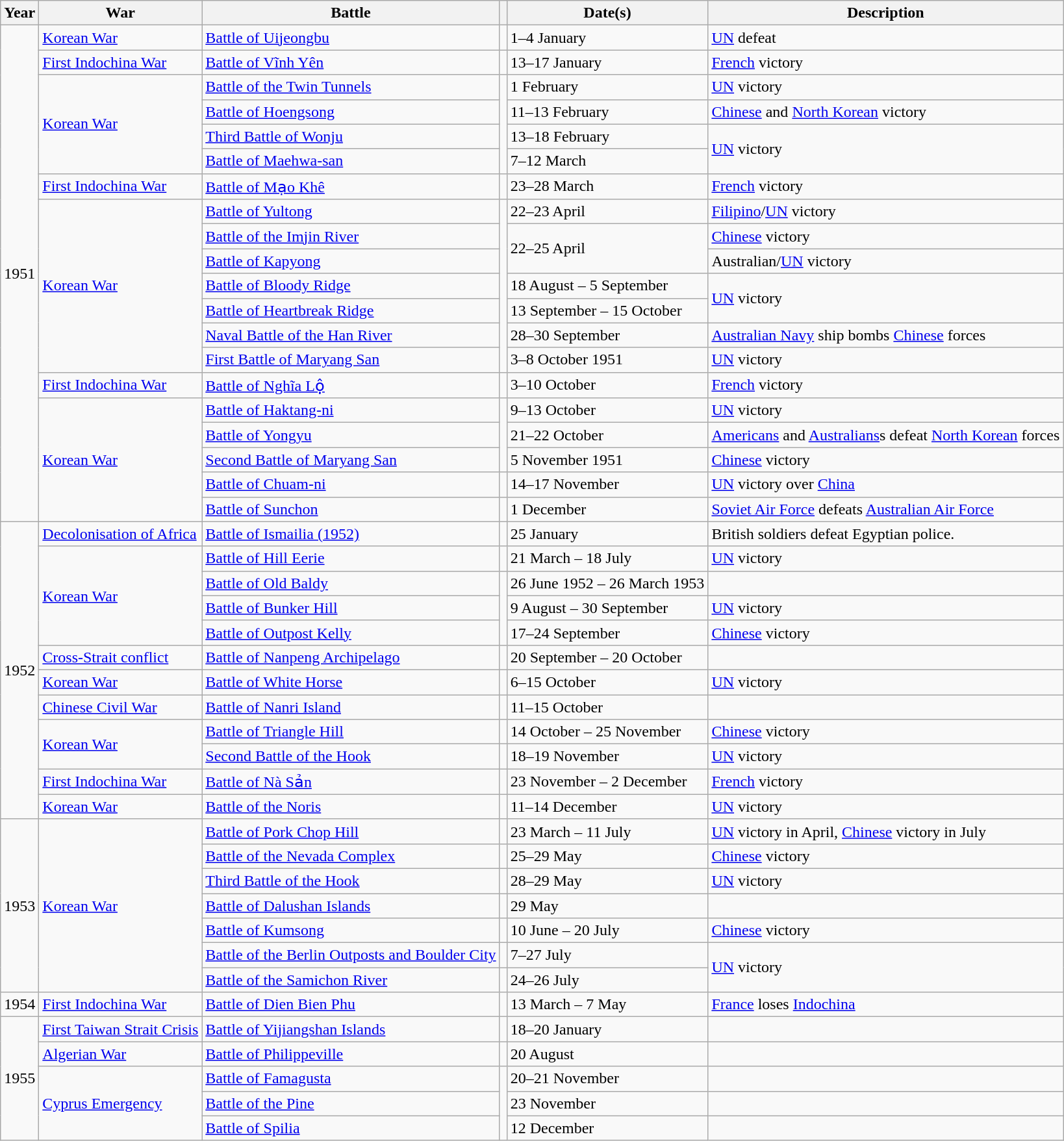<table class="wikitable sortable">
<tr>
<th class="unsortable">Year</th>
<th>War</th>
<th class="unsortable">Battle</th>
<th></th>
<th>Date(s)</th>
<th class="unsortable">Description</th>
</tr>
<tr>
<td rowspan="20">1951</td>
<td><a href='#'>Korean War</a></td>
<td><a href='#'>Battle of Uijeongbu</a></td>
<td></td>
<td>1–4 January</td>
<td><a href='#'>UN</a> defeat</td>
</tr>
<tr>
<td><a href='#'>First Indochina War</a></td>
<td><a href='#'>Battle of Vĩnh Yên</a></td>
<td></td>
<td>13–17 January</td>
<td><a href='#'>French</a> victory</td>
</tr>
<tr>
<td rowspan="4"><a href='#'>Korean War</a></td>
<td><a href='#'>Battle of the Twin Tunnels</a></td>
<td rowspan="4"></td>
<td>1 February</td>
<td><a href='#'>UN</a> victory</td>
</tr>
<tr>
<td><a href='#'>Battle of Hoengsong</a></td>
<td>11–13 February</td>
<td><a href='#'>Chinese</a> and <a href='#'>North Korean</a> victory</td>
</tr>
<tr>
<td><a href='#'>Third Battle of Wonju</a></td>
<td>13–18 February</td>
<td rowspan="2"><a href='#'>UN</a> victory</td>
</tr>
<tr>
<td><a href='#'>Battle of Maehwa-san</a></td>
<td>7–12 March</td>
</tr>
<tr>
<td><a href='#'>First Indochina War</a></td>
<td><a href='#'>Battle of Mạo Khê</a></td>
<td></td>
<td>23–28 March</td>
<td><a href='#'>French</a> victory</td>
</tr>
<tr>
<td rowspan="7"><a href='#'>Korean War</a></td>
<td><a href='#'>Battle of Yultong</a></td>
<td rowspan="7"></td>
<td>22–23 April</td>
<td><a href='#'>Filipino</a>/<a href='#'>UN</a> victory</td>
</tr>
<tr>
<td><a href='#'>Battle of the Imjin River</a></td>
<td rowspan="2">22–25 April</td>
<td><a href='#'>Chinese</a> victory</td>
</tr>
<tr>
<td><a href='#'>Battle of Kapyong</a></td>
<td>Australian/<a href='#'>UN</a> victory</td>
</tr>
<tr>
<td><a href='#'>Battle of Bloody Ridge</a></td>
<td>18 August – 5 September</td>
<td rowspan="2"><a href='#'>UN</a> victory</td>
</tr>
<tr>
<td><a href='#'>Battle of Heartbreak Ridge</a></td>
<td>13 September – 15 October</td>
</tr>
<tr>
<td><a href='#'>Naval Battle of the Han River</a></td>
<td>28–30 September</td>
<td><a href='#'>Australian Navy</a> ship bombs <a href='#'>Chinese</a> forces</td>
</tr>
<tr>
<td><a href='#'>First Battle of Maryang San</a></td>
<td>3–8 October 1951</td>
<td><a href='#'>UN</a> victory</td>
</tr>
<tr>
<td><a href='#'>First Indochina War</a></td>
<td><a href='#'>Battle of Nghĩa Lộ</a></td>
<td></td>
<td>3–10 October</td>
<td><a href='#'>French</a> victory</td>
</tr>
<tr>
<td rowspan="5"><a href='#'>Korean War</a></td>
<td><a href='#'>Battle of Haktang-ni</a></td>
<td rowspan="3"></td>
<td>9–13 October</td>
<td><a href='#'>UN</a> victory</td>
</tr>
<tr>
<td><a href='#'>Battle of Yongyu</a></td>
<td>21–22 October</td>
<td><a href='#'>Americans</a> and <a href='#'>Australians</a>s defeat <a href='#'>North Korean</a> forces</td>
</tr>
<tr>
<td><a href='#'>Second Battle of Maryang San</a></td>
<td>5 November 1951</td>
<td><a href='#'>Chinese</a> victory</td>
</tr>
<tr>
<td><a href='#'>Battle of Chuam-ni</a></td>
<td></td>
<td>14–17 November</td>
<td><a href='#'>UN</a> victory over <a href='#'>China</a></td>
</tr>
<tr>
<td><a href='#'>Battle of Sunchon</a></td>
<td></td>
<td>1 December</td>
<td><a href='#'>Soviet Air Force</a> defeats <a href='#'>Australian Air Force</a></td>
</tr>
<tr>
<td rowspan="12">1952</td>
<td><a href='#'>Decolonisation of Africa</a></td>
<td><a href='#'>Battle of Ismailia (1952)</a></td>
<td></td>
<td>25 January</td>
<td>British soldiers defeat Egyptian police.</td>
</tr>
<tr>
<td rowspan="4"><a href='#'>Korean War</a></td>
<td><a href='#'>Battle of Hill Eerie</a></td>
<td></td>
<td>21 March – 18 July</td>
<td><a href='#'>UN</a> victory</td>
</tr>
<tr>
<td><a href='#'>Battle of Old Baldy</a></td>
<td rowspan="3"></td>
<td>26 June 1952 – 26 March 1953</td>
<td></td>
</tr>
<tr>
<td><a href='#'>Battle of Bunker Hill</a></td>
<td>9 August – 30 September</td>
<td><a href='#'>UN</a> victory</td>
</tr>
<tr>
<td><a href='#'>Battle of Outpost Kelly</a></td>
<td>17–24 September</td>
<td><a href='#'>Chinese</a> victory</td>
</tr>
<tr>
<td><a href='#'>Cross-Strait conflict</a></td>
<td><a href='#'>Battle of Nanpeng Archipelago</a></td>
<td></td>
<td>20 September – 20 October</td>
<td></td>
</tr>
<tr>
<td><a href='#'>Korean War</a></td>
<td><a href='#'>Battle of White Horse</a></td>
<td></td>
<td>6–15 October</td>
<td><a href='#'>UN</a> victory</td>
</tr>
<tr>
<td><a href='#'>Chinese Civil War</a></td>
<td><a href='#'>Battle of Nanri Island</a></td>
<td></td>
<td>11–15 October</td>
<td></td>
</tr>
<tr>
<td rowspan="2"><a href='#'>Korean War</a></td>
<td><a href='#'>Battle of Triangle Hill</a></td>
<td></td>
<td>14 October – 25 November</td>
<td><a href='#'>Chinese</a> victory</td>
</tr>
<tr>
<td><a href='#'>Second Battle of the Hook</a></td>
<td></td>
<td>18–19 November</td>
<td><a href='#'>UN</a> victory</td>
</tr>
<tr>
<td><a href='#'>First Indochina War</a></td>
<td><a href='#'>Battle of Nà Sản</a></td>
<td></td>
<td>23 November – 2 December</td>
<td><a href='#'>French</a> victory</td>
</tr>
<tr>
<td><a href='#'>Korean War</a></td>
<td><a href='#'>Battle of the Noris</a></td>
<td></td>
<td>11–14 December</td>
<td><a href='#'>UN</a> victory</td>
</tr>
<tr>
<td rowspan="7">1953</td>
<td rowspan="7"><a href='#'>Korean War</a></td>
<td><a href='#'>Battle of Pork Chop Hill</a></td>
<td></td>
<td>23 March – 11 July</td>
<td><a href='#'>UN</a> victory in April, <a href='#'>Chinese</a> victory in July</td>
</tr>
<tr>
<td><a href='#'>Battle of the Nevada Complex</a></td>
<td></td>
<td>25–29 May</td>
<td><a href='#'>Chinese</a> victory</td>
</tr>
<tr>
<td><a href='#'>Third Battle of the Hook</a></td>
<td></td>
<td>28–29 May</td>
<td><a href='#'>UN</a> victory</td>
</tr>
<tr>
<td><a href='#'>Battle of Dalushan Islands</a></td>
<td></td>
<td>29 May</td>
<td></td>
</tr>
<tr>
<td><a href='#'>Battle of Kumsong</a></td>
<td></td>
<td>10 June – 20 July</td>
<td><a href='#'>Chinese</a> victory</td>
</tr>
<tr>
<td><a href='#'>Battle of the Berlin Outposts and Boulder City</a></td>
<td></td>
<td>7–27 July</td>
<td rowspan="2"><a href='#'>UN</a> victory</td>
</tr>
<tr>
<td><a href='#'>Battle of the Samichon River</a></td>
<td></td>
<td>24–26 July</td>
</tr>
<tr>
<td>1954</td>
<td><a href='#'>First Indochina War</a></td>
<td><a href='#'>Battle of Dien Bien Phu</a></td>
<td></td>
<td>13 March – 7 May</td>
<td><a href='#'>France</a> loses <a href='#'>Indochina</a></td>
</tr>
<tr>
<td rowspan="5">1955</td>
<td><a href='#'>First Taiwan Strait Crisis</a></td>
<td><a href='#'>Battle of Yijiangshan Islands</a></td>
<td></td>
<td>18–20 January</td>
<td></td>
</tr>
<tr>
<td><a href='#'>Algerian War</a></td>
<td><a href='#'>Battle of Philippeville</a></td>
<td></td>
<td>20 August</td>
<td></td>
</tr>
<tr>
<td rowspan="3"><a href='#'>Cyprus Emergency</a></td>
<td><a href='#'>Battle of Famagusta</a></td>
<td rowspan="3"></td>
<td>20–21 November</td>
<td></td>
</tr>
<tr>
<td><a href='#'>Battle of the Pine</a></td>
<td>23 November</td>
<td></td>
</tr>
<tr>
<td><a href='#'>Battle of Spilia</a></td>
<td>12 December</td>
<td></td>
</tr>
</table>
